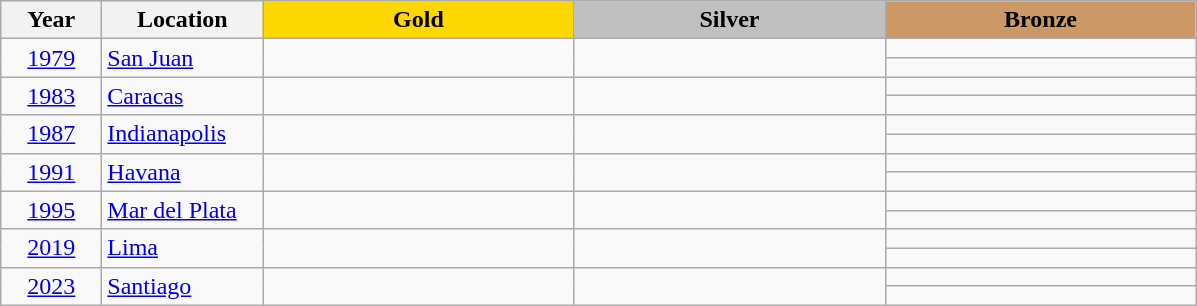<table class="wikitable">
<tr>
<th width="60">Year</th>
<th width="100">Location</th>
<th width="200" style="background: gold;">Gold</th>
<th width="200" style="background: silver;">Silver</th>
<th width="200" style="background: #cc9966;">Bronze</th>
</tr>
<tr>
<td rowspan=2 align="center"><a href='#'>1979</a></td>
<td rowspan=2><a href='#'>San Juan</a></td>
<td rowspan=2></td>
<td rowspan=2></td>
<td></td>
</tr>
<tr>
<td></td>
</tr>
<tr>
<td rowspan=2 align="center"><a href='#'>1983</a></td>
<td rowspan=2><a href='#'>Caracas</a></td>
<td rowspan=2></td>
<td rowspan=2></td>
<td></td>
</tr>
<tr>
<td></td>
</tr>
<tr>
<td rowspan=2 align="center"><a href='#'>1987</a></td>
<td rowspan=2><a href='#'>Indianapolis</a></td>
<td rowspan=2></td>
<td rowspan=2></td>
<td></td>
</tr>
<tr>
<td></td>
</tr>
<tr>
<td rowspan=2 align="center"><a href='#'>1991</a></td>
<td rowspan=2><a href='#'>Havana</a></td>
<td rowspan=2></td>
<td rowspan=2></td>
<td></td>
</tr>
<tr>
<td></td>
</tr>
<tr>
<td rowspan=2 align="center"><a href='#'>1995</a></td>
<td rowspan=2><a href='#'>Mar del Plata</a></td>
<td rowspan=2></td>
<td rowspan=2></td>
<td></td>
</tr>
<tr>
<td></td>
</tr>
<tr>
<td rowspan=2 align="center"><a href='#'>2019</a></td>
<td rowspan=2><a href='#'>Lima</a></td>
<td rowspan=2></td>
<td rowspan=2></td>
<td></td>
</tr>
<tr>
<td></td>
</tr>
<tr>
<td rowspan=2 align="center"><a href='#'>2023</a></td>
<td rowspan=2><a href='#'>Santiago</a></td>
<td rowspan=2></td>
<td rowspan=2></td>
<td></td>
</tr>
<tr>
<td></td>
</tr>
</table>
